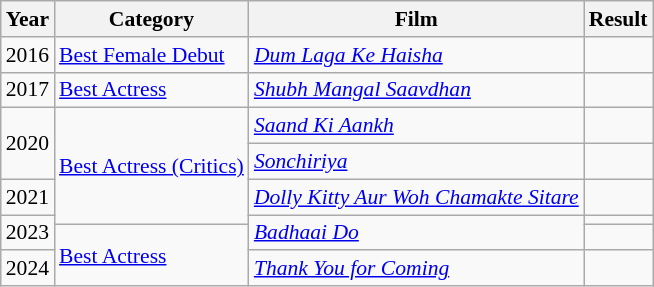<table class="wikitable" style="font-size: 90%;">
<tr>
<th>Year</th>
<th>Category</th>
<th>Film</th>
<th>Result</th>
</tr>
<tr>
<td>2016</td>
<td><a href='#'>Best Female Debut</a></td>
<td><em><a href='#'>Dum Laga Ke Haisha</a></em></td>
<td></td>
</tr>
<tr>
<td>2017</td>
<td><a href='#'>Best Actress</a></td>
<td><em><a href='#'>Shubh Mangal Saavdhan</a></em></td>
<td></td>
</tr>
<tr>
<td rowspan=2>2020</td>
<td rowspan=4><a href='#'>Best Actress (Critics)</a></td>
<td><em><a href='#'>Saand Ki Aankh</a></em></td>
<td></td>
</tr>
<tr>
<td><em><a href='#'>Sonchiriya</a></em></td>
<td></td>
</tr>
<tr>
<td>2021</td>
<td><em><a href='#'>Dolly Kitty Aur Woh Chamakte Sitare</a></em></td>
<td></td>
</tr>
<tr>
<td rowspan=2>2023</td>
<td rowspan=2><em><a href='#'>Badhaai Do</a></em></td>
<td></td>
</tr>
<tr>
<td rowspan=2><a href='#'>Best Actress</a></td>
<td></td>
</tr>
<tr>
<td>2024</td>
<td><em><a href='#'>Thank You for Coming</a></em></td>
<td></td>
</tr>
</table>
